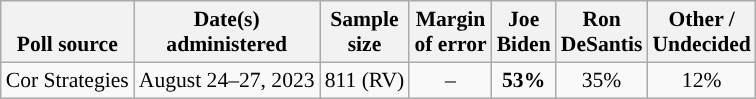<table class="wikitable sortable mw-datatable" style="font-size:90%;text-align:center;line-height:17px">
<tr valign="bottom">
<th>Poll source</th>
<th>Date(s)<br>administered</th>
<th>Sample<br>size</th>
<th>Margin<br>of error</th>
<th class="unsortable">Joe<br>Biden<br></th>
<th class="unsortable">Ron<br>DeSantis<br></th>
<th class="unsortable">Other /<br>Undecided</th>
</tr>
<tr>
<td style="text-align:left;">Cor Strategies</td>
<td>August 24–27, 2023</td>
<td>811 (RV)</td>
<td>–</td>
<td style="color:black;background-color:"><strong>53%</strong></td>
<td>35%</td>
<td>12%</td>
</tr>
</table>
